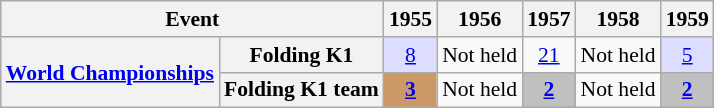<table class="wikitable plainrowheaders" style=font-size:90%>
<tr>
<th scope="col" colspan=2>Event</th>
<th scope="col">1955</th>
<th scope="col">1956</th>
<th scope="col">1957</th>
<th scope="col">1958</th>
<th scope="col">1959</th>
</tr>
<tr style="text-align:center;">
<th scope="row" rowspan=2><a href='#'>World Championships</a></th>
<th scope="row">Folding K1</th>
<td style="background:#ddf;"><a href='#'>8</a></td>
<td>Not held</td>
<td><a href='#'>21</a></td>
<td>Not held</td>
<td style="background:#ddf;"><a href='#'>5</a></td>
</tr>
<tr style="text-align:center;">
<th scope="row">Folding K1 team</th>
<td style="background:#cc9966;"><a href='#'><strong>3</strong></a></td>
<td>Not held</td>
<td style="background:silver;"><a href='#'><strong>2</strong></a></td>
<td>Not held</td>
<td style="background:silver;"><a href='#'><strong>2</strong></a></td>
</tr>
</table>
